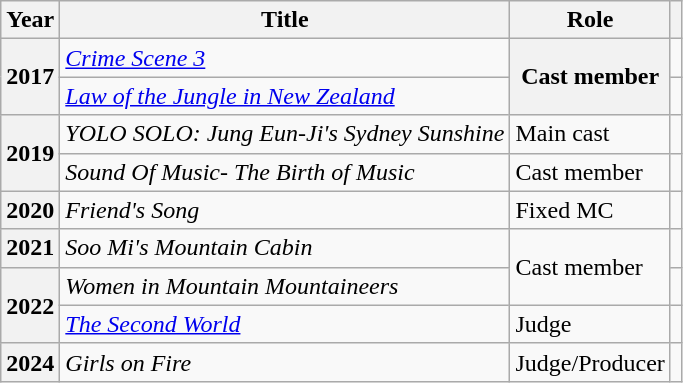<table class="wikitable plainrowheaders sortable">
<tr>
<th scope="col">Year</th>
<th scope="col">Title</th>
<th scope="col">Role</th>
<th scope="col" class="unsortable"></th>
</tr>
<tr>
<th scope="row" rowspan="2"">2017</th>
<td><em><a href='#'>Crime Scene 3</a></em></td>
<th scope="row" rowspan="2"">Cast member</th>
<td style="text-align:center"></td>
</tr>
<tr>
<td><em><a href='#'>Law of the Jungle in New Zealand</a></em></td>
<td style="text-align:center"></td>
</tr>
<tr>
<th scope="row" rowspan="2"">2019</th>
<td><em>YOLO SOLO: Jung Eun-Ji's Sydney Sunshine</em></td>
<td>Main cast</td>
<td style="text-align:center"></td>
</tr>
<tr>
<td><em>Sound Of Music- The Birth of Music</em></td>
<td>Cast member</td>
<td style="text-align:center"></td>
</tr>
<tr>
<th scope="row">2020</th>
<td><em>Friend's Song</em></td>
<td>Fixed MC</td>
<td style="text-align:center"></td>
</tr>
<tr>
<th scope="row">2021</th>
<td><em>Soo Mi's Mountain Cabin</em></td>
<td rowspan="2">Cast member</td>
<td style="text-align:center"></td>
</tr>
<tr>
<th scope="row" rowspan="2">2022</th>
<td><em>Women in Mountain Mountaineers</em></td>
<td style="text-align:center"></td>
</tr>
<tr>
<td><em><a href='#'>The Second World</a></em></td>
<td>Judge</td>
<td style="text-align:center"></td>
</tr>
<tr>
<th scope="row">2024</th>
<td><em>Girls on Fire</em></td>
<td>Judge/Producer</td>
<td style="text-align:center"></td>
</tr>
</table>
